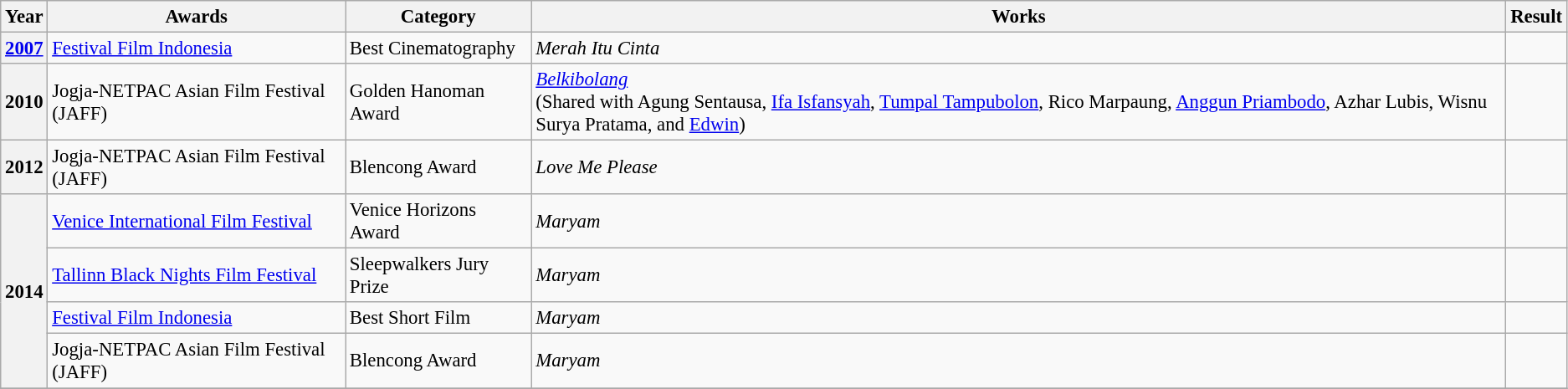<table class="wikitable plainrowheaders" style="font-size: 95%;">
<tr>
<th scope="col">Year</th>
<th scope="col">Awards</th>
<th scope="col">Category</th>
<th scope="col">Works</th>
<th scope="col">Result</th>
</tr>
<tr>
<th scope="row" rowspan="1"><a href='#'>2007</a></th>
<td><a href='#'>Festival Film Indonesia</a></td>
<td>Best Cinematography</td>
<td><em>Merah Itu Cinta</em></td>
<td></td>
</tr>
<tr>
<th scope="row" rowspan="1">2010</th>
<td>Jogja-NETPAC Asian Film Festival (JAFF)</td>
<td>Golden Hanoman Award</td>
<td><em><a href='#'>Belkibolang</a></em><br>(Shared with Agung Sentausa, <a href='#'>Ifa Isfansyah</a>, <a href='#'>Tumpal Tampubolon</a>, Rico Marpaung, <a href='#'>Anggun Priambodo</a>, Azhar Lubis, Wisnu Surya Pratama, and <a href='#'>Edwin</a>)</td>
<td></td>
</tr>
<tr>
<th scope="row" rowspan="1">2012</th>
<td>Jogja-NETPAC Asian Film Festival (JAFF)</td>
<td>Blencong Award</td>
<td><em>Love Me Please</em></td>
<td></td>
</tr>
<tr>
<th scope="row" rowspan="4">2014</th>
<td><a href='#'>Venice International Film Festival</a></td>
<td>Venice Horizons Award</td>
<td><em>Maryam</em></td>
<td></td>
</tr>
<tr>
<td><a href='#'>Tallinn Black Nights Film Festival</a></td>
<td>Sleepwalkers Jury Prize</td>
<td><em>Maryam</em></td>
<td></td>
</tr>
<tr>
<td><a href='#'>Festival Film Indonesia</a></td>
<td>Best Short Film</td>
<td><em>Maryam</em></td>
<td></td>
</tr>
<tr>
<td>Jogja-NETPAC Asian Film Festival (JAFF)</td>
<td>Blencong Award</td>
<td><em>Maryam</em></td>
<td></td>
</tr>
<tr>
</tr>
</table>
